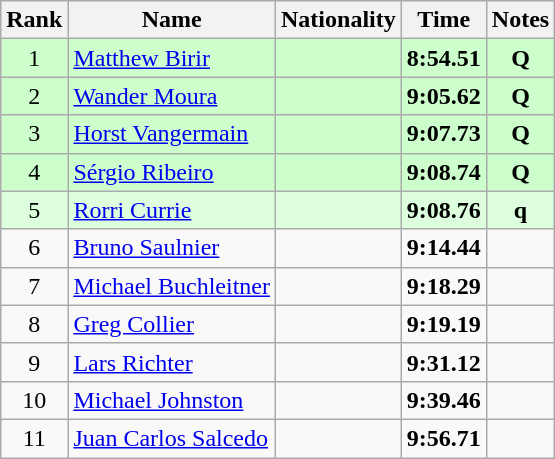<table class="wikitable sortable" style="text-align:center">
<tr>
<th>Rank</th>
<th>Name</th>
<th>Nationality</th>
<th>Time</th>
<th>Notes</th>
</tr>
<tr bgcolor=ccffcc>
<td>1</td>
<td align=left><a href='#'>Matthew Birir</a></td>
<td align=left></td>
<td><strong>8:54.51</strong></td>
<td><strong>Q</strong></td>
</tr>
<tr bgcolor=ccffcc>
<td>2</td>
<td align=left><a href='#'>Wander Moura</a></td>
<td align=left></td>
<td><strong>9:05.62</strong></td>
<td><strong>Q</strong></td>
</tr>
<tr bgcolor=ccffcc>
<td>3</td>
<td align=left><a href='#'>Horst Vangermain</a></td>
<td align=left></td>
<td><strong>9:07.73</strong></td>
<td><strong>Q</strong></td>
</tr>
<tr bgcolor=ccffcc>
<td>4</td>
<td align=left><a href='#'>Sérgio Ribeiro</a></td>
<td align=left></td>
<td><strong>9:08.74</strong></td>
<td><strong>Q</strong></td>
</tr>
<tr bgcolor=ddffdd>
<td>5</td>
<td align=left><a href='#'>Rorri Currie</a></td>
<td align=left></td>
<td><strong>9:08.76</strong></td>
<td><strong>q</strong></td>
</tr>
<tr>
<td>6</td>
<td align=left><a href='#'>Bruno Saulnier</a></td>
<td align=left></td>
<td><strong>9:14.44</strong></td>
<td></td>
</tr>
<tr>
<td>7</td>
<td align=left><a href='#'>Michael Buchleitner</a></td>
<td align=left></td>
<td><strong>9:18.29</strong></td>
<td></td>
</tr>
<tr>
<td>8</td>
<td align=left><a href='#'>Greg Collier</a></td>
<td align=left></td>
<td><strong>9:19.19</strong></td>
<td></td>
</tr>
<tr>
<td>9</td>
<td align=left><a href='#'>Lars Richter</a></td>
<td align=left></td>
<td><strong>9:31.12</strong></td>
<td></td>
</tr>
<tr>
<td>10</td>
<td align=left><a href='#'>Michael Johnston</a></td>
<td align=left></td>
<td><strong>9:39.46</strong></td>
<td></td>
</tr>
<tr>
<td>11</td>
<td align=left><a href='#'>Juan Carlos Salcedo</a></td>
<td align=left></td>
<td><strong>9:56.71</strong></td>
<td></td>
</tr>
</table>
